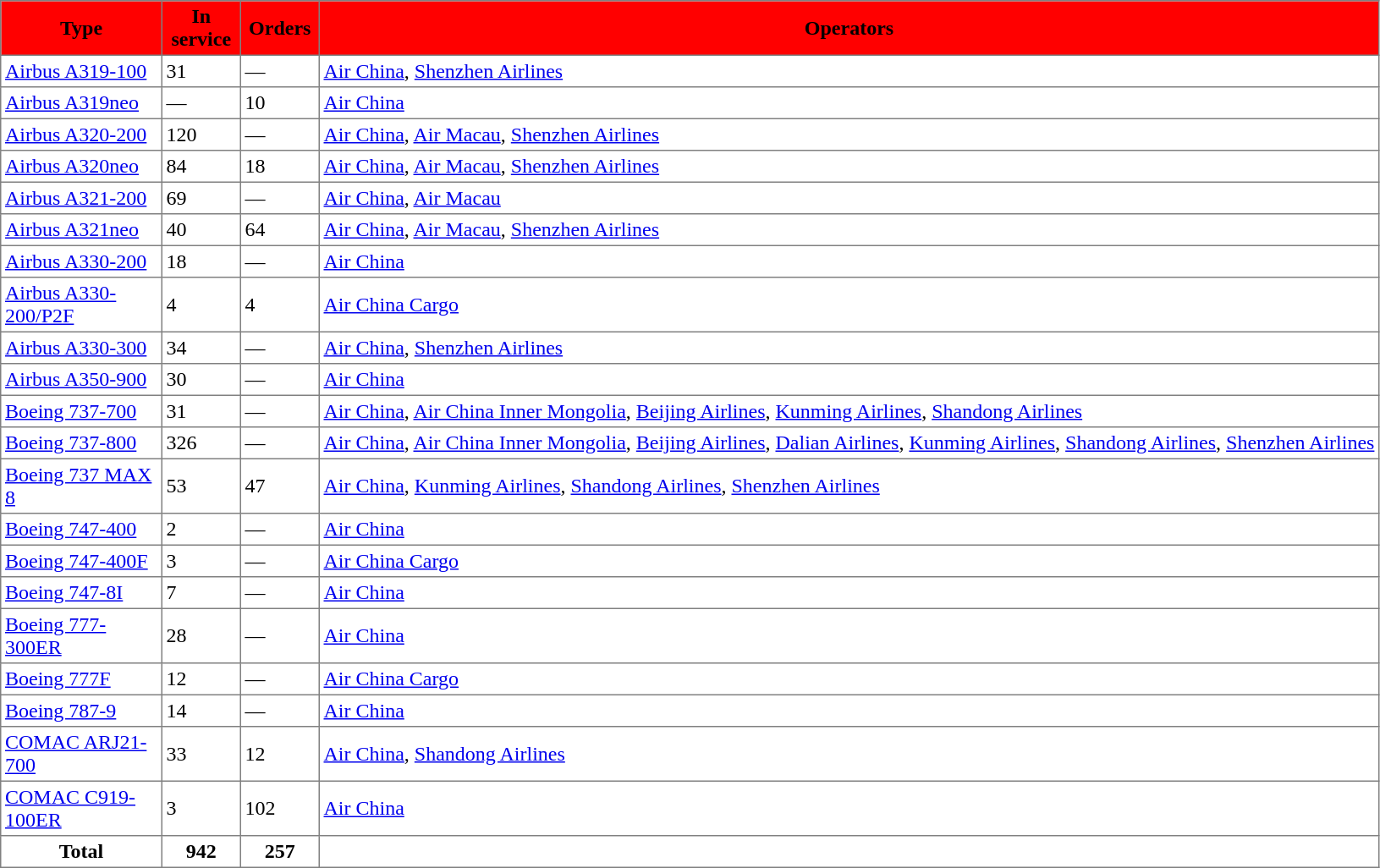<table class="toccolours" border="1" cellpadding="3" style="border-collapse:collapse">
<tr bgcolor=red>
<th style="width:120px;"><span>Type</span></th>
<th style="width:55px;"><span>In service</span></th>
<th style="width:55px;"><span>Orders</span></th>
<th><span>Operators</span></th>
</tr>
<tr>
<td><a href='#'>Airbus A319-100</a></td>
<td>31</td>
<td>—</td>
<td><a href='#'>Air China</a>, <a href='#'>Shenzhen Airlines</a></td>
</tr>
<tr>
<td><a href='#'>Airbus A319neo</a></td>
<td>—</td>
<td>10</td>
<td><a href='#'>Air China</a></td>
</tr>
<tr>
<td><a href='#'>Airbus A320-200</a></td>
<td>120</td>
<td>—</td>
<td><a href='#'>Air China</a>, <a href='#'>Air Macau</a>, <a href='#'>Shenzhen Airlines</a></td>
</tr>
<tr>
<td><a href='#'>Airbus A320neo</a></td>
<td>84</td>
<td>18</td>
<td><a href='#'>Air China</a>, <a href='#'>Air Macau</a>, <a href='#'>Shenzhen Airlines</a></td>
</tr>
<tr>
<td><a href='#'>Airbus A321-200</a></td>
<td>69</td>
<td>—</td>
<td><a href='#'>Air China</a>, <a href='#'>Air Macau</a></td>
</tr>
<tr>
<td><a href='#'>Airbus A321neo</a></td>
<td>40</td>
<td>64</td>
<td><a href='#'>Air China</a>, <a href='#'>Air Macau</a>, <a href='#'>Shenzhen Airlines</a></td>
</tr>
<tr>
<td><a href='#'>Airbus A330-200</a></td>
<td>18</td>
<td>—</td>
<td><a href='#'>Air China</a></td>
</tr>
<tr>
<td><a href='#'>Airbus A330-200/P2F</a></td>
<td>4</td>
<td>4</td>
<td><a href='#'>Air China Cargo</a></td>
</tr>
<tr>
<td><a href='#'>Airbus A330-300</a></td>
<td>34</td>
<td>—</td>
<td><a href='#'>Air China</a>, <a href='#'>Shenzhen Airlines</a></td>
</tr>
<tr>
<td><a href='#'>Airbus A350-900</a></td>
<td>30</td>
<td>—</td>
<td><a href='#'>Air China</a></td>
</tr>
<tr>
<td><a href='#'>Boeing 737-700</a></td>
<td>31</td>
<td>—</td>
<td><a href='#'>Air China</a>, <a href='#'>Air China Inner Mongolia</a>, <a href='#'>Beijing Airlines</a>, <a href='#'>Kunming Airlines</a>, <a href='#'>Shandong Airlines</a></td>
</tr>
<tr>
<td><a href='#'>Boeing 737-800</a></td>
<td>326</td>
<td>—</td>
<td><a href='#'>Air China</a>, <a href='#'>Air China Inner Mongolia</a>, <a href='#'>Beijing Airlines</a>, <a href='#'>Dalian Airlines</a>, <a href='#'>Kunming Airlines</a>, <a href='#'>Shandong Airlines</a>, <a href='#'>Shenzhen Airlines</a></td>
</tr>
<tr>
<td><a href='#'>Boeing 737 MAX 8</a></td>
<td>53</td>
<td>47</td>
<td><a href='#'>Air China</a>, <a href='#'>Kunming Airlines</a>, <a href='#'>Shandong Airlines</a>, <a href='#'>Shenzhen Airlines</a></td>
</tr>
<tr>
<td><a href='#'>Boeing 747-400</a></td>
<td>2</td>
<td>—</td>
<td><a href='#'>Air China</a></td>
</tr>
<tr>
<td><a href='#'>Boeing 747-400F</a></td>
<td>3</td>
<td>—</td>
<td><a href='#'>Air China Cargo</a></td>
</tr>
<tr>
<td><a href='#'>Boeing 747-8I</a></td>
<td>7</td>
<td>—</td>
<td><a href='#'>Air China</a></td>
</tr>
<tr>
<td><a href='#'>Boeing 777-300ER</a></td>
<td>28</td>
<td>—</td>
<td><a href='#'>Air China</a></td>
</tr>
<tr>
<td><a href='#'>Boeing 777F</a></td>
<td>12</td>
<td>—</td>
<td><a href='#'>Air China Cargo</a></td>
</tr>
<tr>
<td><a href='#'>Boeing 787-9</a></td>
<td>14</td>
<td>—</td>
<td><a href='#'>Air China</a></td>
</tr>
<tr>
<td><a href='#'>COMAC ARJ21-700</a></td>
<td>33</td>
<td>12</td>
<td><a href='#'>Air China</a>, <a href='#'>Shandong Airlines</a></td>
</tr>
<tr>
<td><a href='#'>COMAC C919-100ER</a></td>
<td>3</td>
<td>102</td>
<td><a href='#'>Air China</a></td>
</tr>
<tr>
<th>Total</th>
<th>942</th>
<th>257</th>
<td></td>
</tr>
</table>
